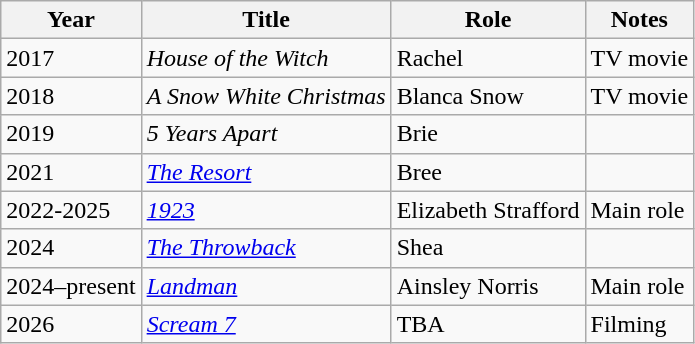<table class="wikitable sortable">
<tr>
<th>Year</th>
<th>Title</th>
<th>Role</th>
<th>Notes</th>
</tr>
<tr>
<td>2017</td>
<td><em>House of the Witch</em></td>
<td>Rachel</td>
<td>TV movie</td>
</tr>
<tr>
<td>2018</td>
<td><em>A Snow White Christmas</em></td>
<td>Blanca Snow</td>
<td>TV movie</td>
</tr>
<tr>
<td>2019</td>
<td><em>5 Years Apart</em></td>
<td>Brie</td>
<td></td>
</tr>
<tr>
<td>2021</td>
<td><em><a href='#'>The Resort</a></em></td>
<td>Bree</td>
<td></td>
</tr>
<tr>
<td>2022-2025</td>
<td><em><a href='#'>1923</a></em></td>
<td>Elizabeth Strafford</td>
<td>Main role</td>
</tr>
<tr>
<td>2024</td>
<td><em><a href='#'>The Throwback</a></em></td>
<td>Shea</td>
<td></td>
</tr>
<tr>
<td>2024–present</td>
<td><em><a href='#'>Landman</a></em></td>
<td>Ainsley Norris</td>
<td>Main role</td>
</tr>
<tr>
<td>2026</td>
<td><em><a href='#'>Scream 7</a></em></td>
<td>TBA</td>
<td>Filming</td>
</tr>
</table>
